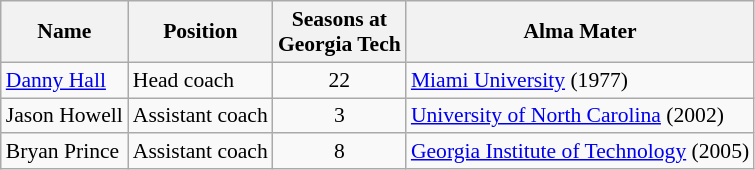<table class="wikitable" border="1" style="font-size:90%;">
<tr>
<th>Name</th>
<th>Position</th>
<th>Seasons at<br>Georgia Tech</th>
<th>Alma Mater</th>
</tr>
<tr>
<td><a href='#'>Danny Hall</a></td>
<td>Head coach</td>
<td align=center>22</td>
<td><a href='#'>Miami University</a> (1977)</td>
</tr>
<tr>
<td>Jason Howell</td>
<td>Assistant coach</td>
<td align=center>3</td>
<td><a href='#'>University of North Carolina</a> (2002)</td>
</tr>
<tr>
<td>Bryan Prince</td>
<td>Assistant coach</td>
<td align=center>8</td>
<td><a href='#'>Georgia Institute of Technology</a> (2005)</td>
</tr>
</table>
